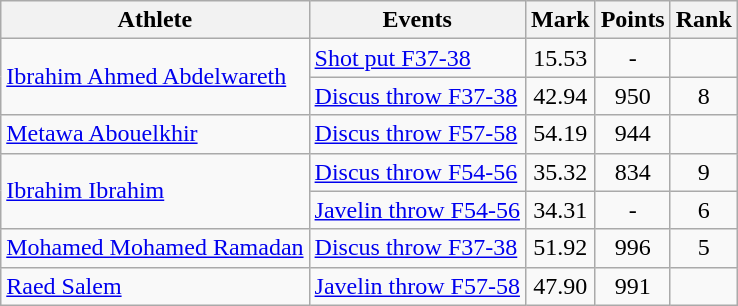<table class=wikitable>
<tr>
<th>Athlete</th>
<th>Events</th>
<th>Mark</th>
<th>Points</th>
<th>Rank</th>
</tr>
<tr>
<td rowspan="2"><a href='#'>Ibrahim Ahmed Abdelwareth</a></td>
<td><a href='#'>Shot put F37-38</a></td>
<td align="center">15.53</td>
<td align="center">-</td>
<td align="center"></td>
</tr>
<tr>
<td><a href='#'>Discus throw F37-38</a></td>
<td align="center">42.94</td>
<td align="center">950</td>
<td align="center">8</td>
</tr>
<tr>
<td><a href='#'>Metawa Abouelkhir</a></td>
<td><a href='#'>Discus throw F57-58</a></td>
<td align="center">54.19</td>
<td align="center">944</td>
<td align="center"></td>
</tr>
<tr>
<td rowspan="2"><a href='#'>Ibrahim Ibrahim</a></td>
<td><a href='#'>Discus throw F54-56</a></td>
<td align="center">35.32</td>
<td align="center">834</td>
<td align="center">9</td>
</tr>
<tr>
<td><a href='#'>Javelin throw F54-56</a></td>
<td align="center">34.31</td>
<td align="center">-</td>
<td align="center">6</td>
</tr>
<tr>
<td><a href='#'>Mohamed Mohamed Ramadan</a></td>
<td><a href='#'>Discus throw F37-38</a></td>
<td align="center">51.92</td>
<td align="center">996</td>
<td align="center">5</td>
</tr>
<tr>
<td><a href='#'>Raed Salem</a></td>
<td><a href='#'>Javelin throw F57-58</a></td>
<td align="center">47.90</td>
<td align="center">991</td>
<td align="center"></td>
</tr>
</table>
